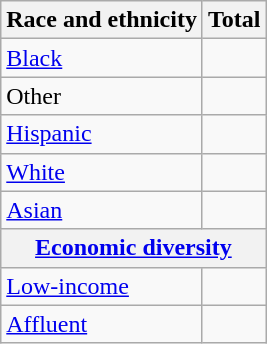<table class="wikitable floatright sortable collapsible"; text-align:right; font-size:80%;">
<tr>
<th>Race and ethnicity</th>
<th colspan="2" data-sort-type=number>Total</th>
</tr>
<tr>
<td><a href='#'>Black</a></td>
<td align=right></td>
</tr>
<tr>
<td>Other</td>
<td align=right></td>
</tr>
<tr>
<td><a href='#'>Hispanic</a></td>
<td align=right></td>
</tr>
<tr>
<td><a href='#'>White</a></td>
<td align=right></td>
</tr>
<tr>
<td><a href='#'>Asian</a></td>
<td align=right></td>
</tr>
<tr>
<th colspan="4" data-sort-type=number><a href='#'>Economic diversity</a></th>
</tr>
<tr>
<td><a href='#'>Low-income</a></td>
<td align=right></td>
</tr>
<tr>
<td><a href='#'>Affluent</a></td>
<td align=right></td>
</tr>
</table>
